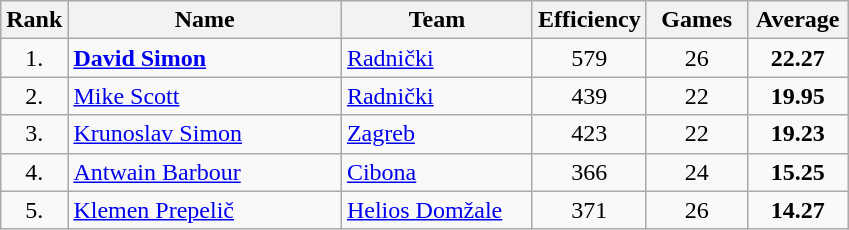<table class="wikitable" style="text-align: center;">
<tr>
<th>Rank</th>
<th width="175">Name</th>
<th width="120">Team</th>
<th width="60">Efficiency</th>
<th width="60">Games</th>
<th width="60">Average</th>
</tr>
<tr>
<td>1.</td>
<td align="left"> <strong><a href='#'>David Simon</a></strong></td>
<td align="left"> <a href='#'>Radnički</a></td>
<td>579</td>
<td>26</td>
<td><strong>22.27</strong></td>
</tr>
<tr>
<td>2.</td>
<td align="left"> <a href='#'>Mike Scott</a></td>
<td align="left"> <a href='#'>Radnički</a></td>
<td>439</td>
<td>22</td>
<td><strong>19.95</strong></td>
</tr>
<tr>
<td>3.</td>
<td align="left"> <a href='#'>Krunoslav Simon</a></td>
<td align="left"> <a href='#'>Zagreb</a></td>
<td>423</td>
<td>22</td>
<td><strong>19.23</strong></td>
</tr>
<tr>
<td>4.</td>
<td align="left"> <a href='#'>Antwain Barbour</a></td>
<td align="left"> <a href='#'>Cibona</a></td>
<td>366</td>
<td>24</td>
<td><strong>15.25</strong></td>
</tr>
<tr>
<td>5.</td>
<td align="left"> <a href='#'>Klemen Prepelič</a></td>
<td align="left"> <a href='#'>Helios Domžale</a></td>
<td>371</td>
<td>26</td>
<td><strong>14.27</strong></td>
</tr>
</table>
